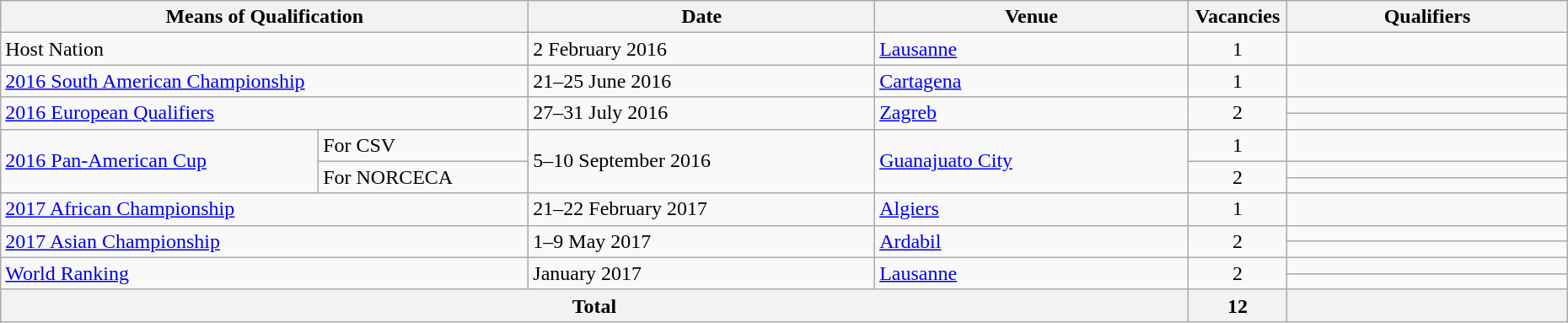<table class="wikitable">
<tr>
<th width=32% colspan="2">Means of Qualification</th>
<th width=21%>Date</th>
<th width=19%>Venue</th>
<th width=6%>Vacancies</th>
<th width=17%>Qualifiers</th>
</tr>
<tr>
<td colspan="2">Host Nation</td>
<td>2 February 2016</td>
<td> <a href='#'>Lausanne</a></td>
<td align="center">1</td>
<td></td>
</tr>
<tr>
<td colspan="2"><a href='#'>2016 South American Championship</a></td>
<td>21–25 June 2016</td>
<td> <a href='#'>Cartagena</a></td>
<td align="center">1</td>
<td></td>
</tr>
<tr>
<td colspan="2" rowspan="2"><a href='#'>2016 European Qualifiers</a></td>
<td rowspan="2">27–31 July 2016</td>
<td rowspan="2"> <a href='#'>Zagreb</a></td>
<td rowspan="2" align="center">2</td>
<td></td>
</tr>
<tr>
<td></td>
</tr>
<tr>
<td rowspan="3"><a href='#'>2016 Pan-American Cup</a></td>
<td>For CSV</td>
<td rowspan="3">5–10 September 2016</td>
<td rowspan="3"> <a href='#'>Guanajuato City</a></td>
<td align="center">1</td>
<td></td>
</tr>
<tr>
<td rowspan="2">For NORCECA</td>
<td rowspan="2" align="center">2</td>
<td></td>
</tr>
<tr>
<td></td>
</tr>
<tr>
<td colspan="2"><a href='#'>2017 African Championship</a></td>
<td>21–22 February 2017</td>
<td> <a href='#'>Algiers</a></td>
<td align="center">1</td>
<td></td>
</tr>
<tr>
<td colspan="2" rowspan="2"><a href='#'>2017 Asian Championship</a></td>
<td rowspan="2">1–9 May 2017</td>
<td rowspan="2"> <a href='#'>Ardabil</a></td>
<td rowspan="2" align="center">2</td>
<td></td>
</tr>
<tr>
<td></td>
</tr>
<tr>
<td colspan="2" rowspan="2"><a href='#'>World Ranking</a></td>
<td rowspan="2">January 2017</td>
<td rowspan="2"> <a href='#'>Lausanne</a></td>
<td rowspan="2" align="center">2</td>
<td></td>
</tr>
<tr>
<td></td>
</tr>
<tr>
<th colspan="4">Total</th>
<th>12</th>
<th></th>
</tr>
</table>
